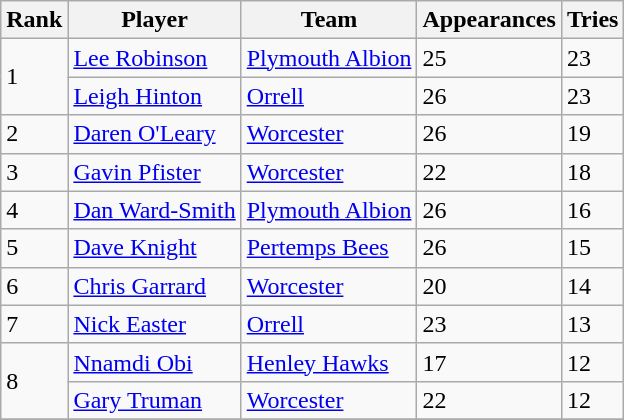<table class="wikitable">
<tr>
<th>Rank</th>
<th>Player</th>
<th>Team</th>
<th>Appearances</th>
<th>Tries</th>
</tr>
<tr>
<td rowspan=2>1</td>
<td> <a href='#'>Lee Robinson</a></td>
<td><a href='#'>Plymouth Albion</a></td>
<td>25</td>
<td>23</td>
</tr>
<tr>
<td> <a href='#'>Leigh Hinton</a></td>
<td><a href='#'>Orrell</a></td>
<td>26</td>
<td>23</td>
</tr>
<tr>
<td>2</td>
<td> <a href='#'>Daren O'Leary</a></td>
<td><a href='#'>Worcester</a></td>
<td>26</td>
<td>19</td>
</tr>
<tr>
<td>3</td>
<td> <a href='#'>Gavin Pfister</a></td>
<td><a href='#'>Worcester</a></td>
<td>22</td>
<td>18</td>
</tr>
<tr>
<td>4</td>
<td> <a href='#'>Dan Ward-Smith</a></td>
<td><a href='#'>Plymouth Albion</a></td>
<td>26</td>
<td>16</td>
</tr>
<tr>
<td>5</td>
<td> <a href='#'>Dave Knight</a></td>
<td><a href='#'>Pertemps Bees</a></td>
<td>26</td>
<td>15</td>
</tr>
<tr>
<td>6</td>
<td> <a href='#'>Chris Garrard</a></td>
<td><a href='#'>Worcester</a></td>
<td>20</td>
<td>14</td>
</tr>
<tr>
<td>7</td>
<td> <a href='#'>Nick Easter</a></td>
<td><a href='#'>Orrell</a></td>
<td>23</td>
<td>13</td>
</tr>
<tr>
<td rowspan=2>8</td>
<td> <a href='#'>Nnamdi Obi</a></td>
<td><a href='#'>Henley Hawks</a></td>
<td>17</td>
<td>12</td>
</tr>
<tr>
<td> <a href='#'>Gary Truman</a></td>
<td><a href='#'>Worcester</a></td>
<td>22</td>
<td>12</td>
</tr>
<tr>
</tr>
</table>
